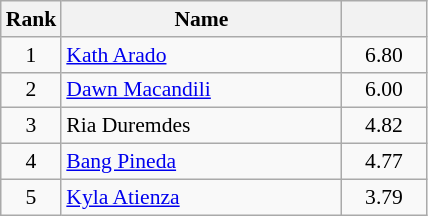<table class="wikitable" style="font-size:90%">
<tr>
<th width=30>Rank</th>
<th width=180>Name</th>
<th width=50></th>
</tr>
<tr>
<td style="text-align:center">1</td>
<td><a href='#'>Kath Arado</a></td>
<td style="text-align:center">6.80</td>
</tr>
<tr>
<td style="text-align:center">2</td>
<td><a href='#'>Dawn Macandili</a></td>
<td style="text-align:center">6.00</td>
</tr>
<tr>
<td style="text-align:center">3</td>
<td>Ria Duremdes</td>
<td style="text-align:center">4.82</td>
</tr>
<tr>
<td style="text-align:center">4</td>
<td><a href='#'>Bang Pineda</a></td>
<td style="text-align:center">4.77</td>
</tr>
<tr>
<td style="text-align:center">5</td>
<td><a href='#'>Kyla Atienza</a></td>
<td style="text-align:center">3.79</td>
</tr>
</table>
